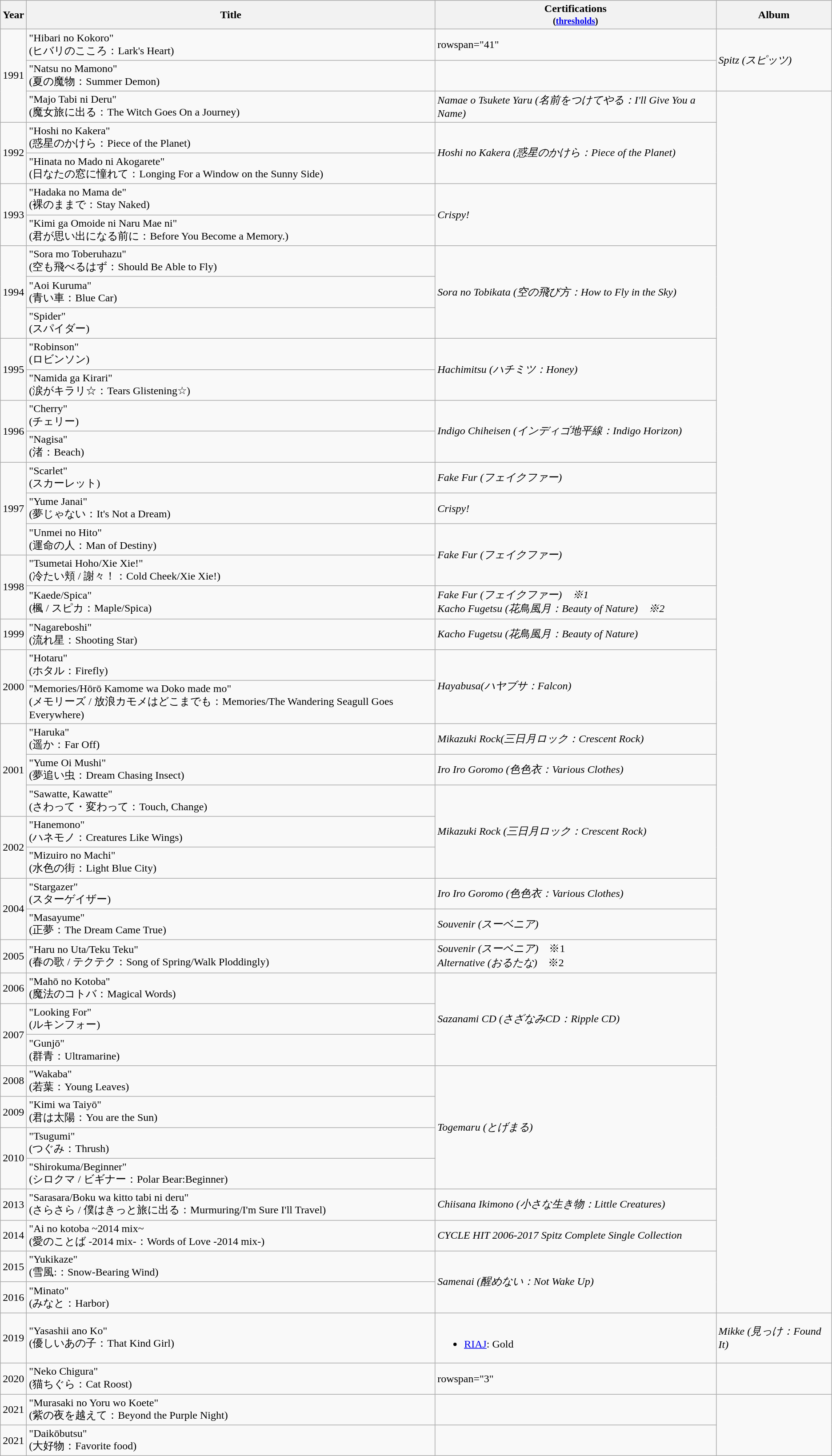<table class="wikitable">
<tr>
<th>Year</th>
<th>Title</th>
<th>Certifications<br><small>(<a href='#'>thresholds</a>)</small></th>
<th>Album</th>
</tr>
<tr>
<td rowspan="3">1991</td>
<td>"Hibari no Kokoro"<br>(ヒバリのこころ：Lark's Heart)</td>
<td>rowspan="41" </td>
<td rowspan="2"><em>Spitz (スピッツ)</em></td>
</tr>
<tr>
<td>"Natsu no Mamono"<br>(夏の魔物：Summer Demon)</td>
</tr>
<tr>
<td>"Majo Tabi ni Deru"<br>(魔女旅に出る：The Witch Goes On a Journey)</td>
<td><em>Namae o Tsukete Yaru (名前をつけてやる：I'll Give You a Name)</em></td>
</tr>
<tr>
<td rowspan="2">1992</td>
<td>"Hoshi no Kakera"<br>(惑星のかけら：Piece of the Planet)</td>
<td rowspan="2"><em>Hoshi no Kakera (惑星のかけら：Piece of the Planet)</em></td>
</tr>
<tr>
<td>"Hinata no Mado ni Akogarete"<br>(日なたの窓に憧れて：Longing For a Window on the Sunny Side)</td>
</tr>
<tr>
<td rowspan="2">1993</td>
<td>"Hadaka no Mama de"<br>(裸のままで：Stay Naked)</td>
<td rowspan="2"><em>Crispy!</em></td>
</tr>
<tr>
<td>"Kimi ga Omoide ni Naru Mae ni"<br>(君が思い出になる前に：Before You Become a Memory.)</td>
</tr>
<tr>
<td rowspan="3">1994</td>
<td>"Sora mo Toberuhazu"<br>(空も飛べるはず：Should Be Able to Fly)</td>
<td rowspan="3"><em>Sora no Tobikata (空の飛び方：How to Fly in the Sky)</em></td>
</tr>
<tr>
<td>"Aoi Kuruma"<br>(青い車：Blue Car)</td>
</tr>
<tr>
<td>"Spider"<br>(スパイダー)</td>
</tr>
<tr>
<td rowspan="2">1995</td>
<td>"Robinson"<br>(ロビンソン)</td>
<td rowspan="2"><em>Hachimitsu (ハチミツ：Honey)</em></td>
</tr>
<tr>
<td>"Namida ga Kirari"<br>(涙がキラリ☆：Tears Glistening☆)</td>
</tr>
<tr>
<td rowspan="2">1996</td>
<td>"Cherry"<br>(チェリー)</td>
<td rowspan="2"><em>Indigo Chiheisen (インディゴ地平線：Indigo Horizon)</em></td>
</tr>
<tr>
<td>"Nagisa"<br>(渚：Beach)</td>
</tr>
<tr>
<td rowspan="3">1997</td>
<td>"Scarlet"<br>(スカーレット)</td>
<td><em>Fake Fur (フェイクファー)</em></td>
</tr>
<tr>
<td>"Yume Janai"<br>(夢じゃない：It's Not a Dream)</td>
<td><em>Crispy!</em></td>
</tr>
<tr>
<td>"Unmei no Hito"<br>(運命の人：Man of Destiny)</td>
<td rowspan="2"><em>Fake Fur (フェイクファー)</em></td>
</tr>
<tr>
<td rowspan="2">1998</td>
<td>"Tsumetai Hoho/Xie Xie!"<br>(冷たい頬 / 謝々！：Cold Cheek/Xie Xie!)</td>
</tr>
<tr>
<td>"Kaede/Spica"<br>(楓 / スピカ：Maple/Spica)</td>
<td><em>Fake Fur (フェイクファー)　※1</em><br><em>Kacho Fugetsu (花鳥風月：Beauty of Nature)　※2</em></td>
</tr>
<tr>
<td>1999</td>
<td>"Nagareboshi"<br>(流れ星：Shooting Star)</td>
<td><em>Kacho Fugetsu (花鳥風月：Beauty of Nature)</em></td>
</tr>
<tr>
<td rowspan="2">2000</td>
<td>"Hotaru"<br>(ホタル：Firefly)</td>
<td rowspan="2"><em>Hayabusa(ハヤブサ：Falcon)</em></td>
</tr>
<tr>
<td>"Memories/Hōrō Kamome wa Doko made mo"<br>(メモリーズ / 放浪カモメはどこまでも：Memories/The Wandering Seagull Goes Everywhere)</td>
</tr>
<tr>
<td rowspan="3">2001</td>
<td>"Haruka"<br>(遥か：Far Off)</td>
<td><em>Mikazuki Rock(三日月ロック：Crescent Rock)</em></td>
</tr>
<tr>
<td>"Yume Oi Mushi"<br>(夢追い虫：Dream Chasing Insect)</td>
<td><em>Iro Iro Goromo (色色衣：Various Clothes)</em></td>
</tr>
<tr>
<td>"Sawatte, Kawatte"<br>(さわって・変わって：Touch, Change)</td>
<td rowspan="3"><em>Mikazuki Rock (三日月ロック：Crescent Rock)</em></td>
</tr>
<tr>
<td rowspan="2">2002</td>
<td>"Hanemono"<br>(ハネモノ：Creatures Like Wings)</td>
</tr>
<tr>
<td>"Mizuiro no Machi"<br>(水色の街：Light Blue City)</td>
</tr>
<tr>
<td rowspan="2">2004</td>
<td>"Stargazer"<br>(スターゲイザー)</td>
<td><em>Iro Iro Goromo (色色衣：Various Clothes)</em></td>
</tr>
<tr>
<td>"Masayume"<br>(正夢：The Dream Came True)</td>
<td><em>Souvenir (スーベニア)</em></td>
</tr>
<tr>
<td>2005</td>
<td>"Haru no Uta/Teku Teku"<br>(春の歌 / テクテク：Song of Spring/Walk Ploddingly)</td>
<td><em>Souvenir (スーベニア)</em>　※1<br><em>Alternative (おるたな)</em>　※2</td>
</tr>
<tr>
<td>2006</td>
<td>"Mahō no Kotoba"<br>(魔法のコトバ：Magical Words)</td>
<td rowspan="3"><em>Sazanami CD (さざなみCD：Ripple CD)</em></td>
</tr>
<tr>
<td rowspan="2">2007</td>
<td>"Looking For"<br>(ルキンフォー)</td>
</tr>
<tr>
<td>"Gunjō"<br>(群青：Ultramarine)</td>
</tr>
<tr>
<td>2008</td>
<td>"Wakaba"<br>(若葉：Young Leaves)</td>
<td rowspan="4"><em>Togemaru (とげまる)</em></td>
</tr>
<tr>
<td>2009</td>
<td>"Kimi wa Taiyō"<br>(君は太陽：You are the Sun)</td>
</tr>
<tr>
<td rowspan="2">2010</td>
<td>"Tsugumi"<br>(つぐみ：Thrush)</td>
</tr>
<tr>
<td>"Shirokuma/Beginner"<br>(シロクマ / ビギナー：Polar Bear:Beginner)</td>
</tr>
<tr>
<td>2013</td>
<td>"Sarasara/Boku wa kitto tabi ni deru"<br>(さらさら / 僕はきっと旅に出る：Murmuring/I'm Sure I'll Travel)</td>
<td><em>Chiisana Ikimono (小さな生き物：Little Creatures)</em></td>
</tr>
<tr>
<td>2014</td>
<td>"Ai no kotoba ~2014 mix~<br>(愛のことば -2014 mix-：Words of Love -2014 mix-)</td>
<td><em>CYCLE HIT 2006-2017 Spitz Complete Single Collection</em></td>
</tr>
<tr>
<td>2015</td>
<td>"Yukikaze"<br>(雪風:：Snow-Bearing Wind)</td>
<td rowspan="2"><em>Samenai (醒めない：Not Wake Up)</em></td>
</tr>
<tr>
<td>2016</td>
<td>"Minato"<br>(みなと：Harbor)</td>
</tr>
<tr>
<td>2019</td>
<td>"Yasashii ano Ko"<br>(優しいあの子：That Kind Girl)</td>
<td><br><ul><li><a href='#'>RIAJ</a>: Gold </li></ul></td>
<td><em>Mikke (見っけ：Found It)</em></td>
</tr>
<tr>
<td>2020</td>
<td>"Neko Chigura"<br>(猫ちぐら：Cat Roost)</td>
<td>rowspan="3" </td>
<td></td>
</tr>
<tr>
<td>2021</td>
<td>"Murasaki no Yoru wo Koete"<br>(紫の夜を越えて：Beyond the Purple Night)</td>
<td></td>
</tr>
<tr>
<td>2021</td>
<td>"Daikōbutsu"<br>(大好物：Favorite food)</td>
<td></td>
</tr>
</table>
